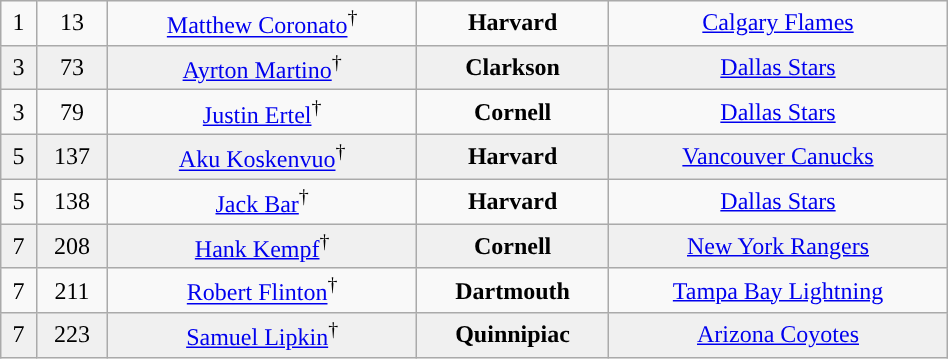<table class="wikitable" width="50%">
<tr align="center" bgcolor="">
<td>1</td>
<td>13</td>
<td><a href='#'>Matthew Coronato</a><sup>†</sup></td>
<td><strong>Harvard</strong></td>
<td><a href='#'>Calgary Flames</a></td>
</tr>
<tr align="center" bgcolor="f0f0f0">
<td>3</td>
<td>73</td>
<td><a href='#'>Ayrton Martino</a><sup>†</sup></td>
<td><strong>Clarkson</strong></td>
<td><a href='#'>Dallas Stars</a></td>
</tr>
<tr align="center" bgcolor="">
<td>3</td>
<td>79</td>
<td><a href='#'>Justin Ertel</a><sup>†</sup></td>
<td><strong>Cornell</strong></td>
<td><a href='#'>Dallas Stars</a></td>
</tr>
<tr align="center" bgcolor="f0f0f0">
<td>5</td>
<td>137</td>
<td><a href='#'>Aku Koskenvuo</a><sup>†</sup></td>
<td><strong>Harvard</strong></td>
<td><a href='#'>Vancouver Canucks</a></td>
</tr>
<tr align="center" bgcolor="">
<td>5</td>
<td>138</td>
<td><a href='#'>Jack Bar</a><sup>†</sup></td>
<td><strong>Harvard</strong></td>
<td><a href='#'>Dallas Stars</a></td>
</tr>
<tr align="center" bgcolor="f0f0f0">
<td>7</td>
<td>208</td>
<td><a href='#'>Hank Kempf</a><sup>†</sup></td>
<td><strong>Cornell</strong></td>
<td><a href='#'>New York Rangers</a></td>
</tr>
<tr align="center" bgcolor="">
<td>7</td>
<td>211</td>
<td><a href='#'>Robert Flinton</a><sup>†</sup></td>
<td><strong>Dartmouth</strong></td>
<td><a href='#'>Tampa Bay Lightning</a></td>
</tr>
<tr align="center" bgcolor="f0f0f0">
<td>7</td>
<td>223</td>
<td><a href='#'>Samuel Lipkin</a><sup>†</sup></td>
<td><strong>Quinnipiac</strong></td>
<td><a href='#'>Arizona Coyotes</a></td>
</tr>
</table>
